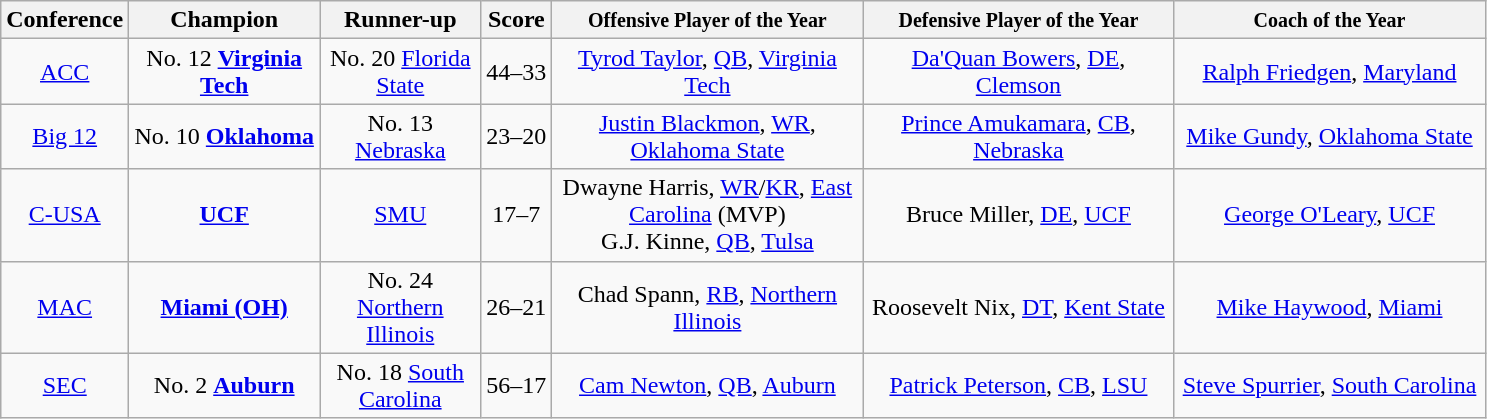<table class="wikitable" style="text-align:center;">
<tr>
<th style="width:50px">Conference</th>
<th style="width:120px">Champion</th>
<th style="width:100px">Runner-up</th>
<th style="width:60">Score</th>
<th style="width:200px"><small>Offensive Player of the Year</small></th>
<th style="width:200px"><small>Defensive Player of the Year</small></th>
<th style="width:200px"><small>Coach of the Year</small></th>
</tr>
<tr>
<td><a href='#'>ACC</a></td>
<td>No. 12 <a href='#'><strong>Virginia Tech</strong></a></td>
<td>No. 20 <a href='#'>Florida State</a></td>
<td>44–33</td>
<td><a href='#'>Tyrod Taylor</a>, <a href='#'>QB</a>, <a href='#'>Virginia Tech</a></td>
<td><a href='#'>Da'Quan Bowers</a>, <a href='#'>DE</a>, <a href='#'>Clemson</a></td>
<td><a href='#'>Ralph Friedgen</a>, <a href='#'>Maryland</a></td>
</tr>
<tr>
<td><a href='#'>Big 12</a></td>
<td>No. 10 <a href='#'><strong>Oklahoma</strong></a></td>
<td>No. 13 <a href='#'>Nebraska</a></td>
<td>23–20</td>
<td><a href='#'>Justin Blackmon</a>, <a href='#'>WR</a>, <a href='#'>Oklahoma State</a></td>
<td><a href='#'>Prince Amukamara</a>, <a href='#'>CB</a>, <a href='#'>Nebraska</a></td>
<td><a href='#'>Mike Gundy</a>, <a href='#'>Oklahoma State</a></td>
</tr>
<tr>
<td><a href='#'>C-USA</a></td>
<td><a href='#'><strong>UCF</strong></a></td>
<td><a href='#'>SMU</a></td>
<td>17–7</td>
<td>Dwayne Harris, <a href='#'>WR</a>/<a href='#'>KR</a>, <a href='#'>East Carolina</a> (MVP)<br>G.J. Kinne, <a href='#'>QB</a>, <a href='#'>Tulsa</a></td>
<td>Bruce Miller, <a href='#'>DE</a>, <a href='#'>UCF</a></td>
<td><a href='#'>George O'Leary</a>, <a href='#'>UCF</a></td>
</tr>
<tr>
<td><a href='#'>MAC</a></td>
<td><a href='#'><strong>Miami (OH)</strong></a></td>
<td>No. 24 <a href='#'>Northern Illinois</a></td>
<td>26–21</td>
<td>Chad Spann, <a href='#'>RB</a>, <a href='#'>Northern Illinois</a></td>
<td>Roosevelt Nix, <a href='#'>DT</a>, <a href='#'>Kent State</a></td>
<td><a href='#'>Mike Haywood</a>, <a href='#'>Miami</a></td>
</tr>
<tr>
<td><a href='#'>SEC</a></td>
<td>No. 2 <a href='#'><strong>Auburn</strong></a></td>
<td>No. 18 <a href='#'>South Carolina</a></td>
<td>56–17</td>
<td><a href='#'>Cam Newton</a>, <a href='#'>QB</a>, <a href='#'>Auburn</a></td>
<td><a href='#'>Patrick Peterson</a>, <a href='#'>CB</a>, <a href='#'>LSU</a></td>
<td><a href='#'>Steve Spurrier</a>, <a href='#'>South Carolina</a></td>
</tr>
</table>
